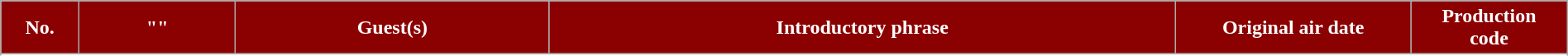<table class="wikitable plainrowheaders" style="width:100%; margin:auto;">
<tr>
<th style="background-color: #8B0000; color:#ffffff" width=5%><abbr>No.</abbr></th>
<th style="background-color: #8B0000; color:#ffffff" width=10%>"<a href='#'></a>"</th>
<th style="background-color: #8B0000; color:#ffffff" width=20%>Guest(s)</th>
<th style="background-color: #8B0000; color:#ffffff" width=40%>Introductory phrase</th>
<th style="background-color: #8B0000; color:#ffffff" width=15%>Original air date</th>
<th style="background-color: #8B0000; color:#ffffff" width=10%>Production <br> code</th>
</tr>
<tr>
</tr>
<tr>
</tr>
<tr>
</tr>
<tr>
</tr>
<tr>
</tr>
<tr>
</tr>
<tr>
</tr>
<tr>
</tr>
<tr>
</tr>
<tr>
</tr>
<tr>
</tr>
<tr>
</tr>
<tr>
</tr>
<tr>
</tr>
</table>
